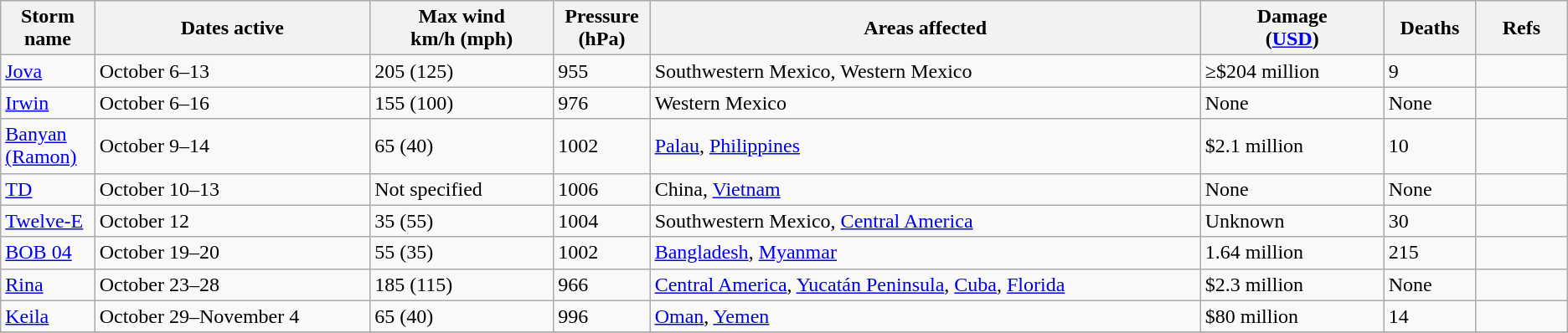<table class="wikitable sortable">
<tr>
<th width="5%">Storm name</th>
<th width="15%">Dates active</th>
<th width="10%">Max wind<br>km/h (mph)</th>
<th width="5%">Pressure<br>(hPa)</th>
<th width="30%">Areas affected</th>
<th width="10%">Damage<br>(<a href='#'>USD</a>)</th>
<th width="5%">Deaths</th>
<th width="5%">Refs</th>
</tr>
<tr>
<td><a href='#'>Jova</a></td>
<td>October 6–13</td>
<td>205 (125)</td>
<td>955</td>
<td>Southwestern Mexico, Western Mexico</td>
<td>≥$204 million</td>
<td>9</td>
<td></td>
</tr>
<tr>
<td><a href='#'>Irwin</a></td>
<td>October 6–16</td>
<td>155 (100)</td>
<td>976</td>
<td>Western Mexico</td>
<td>None</td>
<td>None</td>
<td></td>
</tr>
<tr>
<td><a href='#'>Banyan (Ramon)</a></td>
<td>October 9–14</td>
<td>65 (40)</td>
<td>1002</td>
<td><a href='#'>Palau</a>, <a href='#'>Philippines</a></td>
<td>$2.1 million</td>
<td>10</td>
<td></td>
</tr>
<tr>
<td><a href='#'>TD</a></td>
<td>October 10–13</td>
<td>Not specified</td>
<td>1006</td>
<td>China, <a href='#'>Vietnam</a></td>
<td>None</td>
<td>None</td>
<td></td>
</tr>
<tr>
<td><a href='#'>Twelve-E</a></td>
<td>October 12</td>
<td>35 (55)</td>
<td>1004</td>
<td>Southwestern Mexico, <a href='#'>Central America</a></td>
<td>Unknown</td>
<td>30</td>
<td></td>
</tr>
<tr>
<td><a href='#'>BOB 04</a></td>
<td>October 19–20</td>
<td>55 (35)</td>
<td>1002</td>
<td><a href='#'>Bangladesh</a>, <a href='#'>Myanmar</a></td>
<td>1.64 million</td>
<td>215</td>
<td></td>
</tr>
<tr>
<td><a href='#'>Rina</a></td>
<td>October 23–28</td>
<td>185 (115)</td>
<td>966</td>
<td><a href='#'>Central America</a>, <a href='#'>Yucatán Peninsula</a>, <a href='#'>Cuba</a>, <a href='#'>Florida</a></td>
<td>$2.3 million</td>
<td>None</td>
<td></td>
</tr>
<tr>
<td><a href='#'>Keila</a></td>
<td>October 29–November 4</td>
<td>65 (40)</td>
<td>996</td>
<td><a href='#'>Oman</a>, <a href='#'>Yemen</a></td>
<td>$80 million</td>
<td>14</td>
<td></td>
</tr>
<tr>
</tr>
</table>
